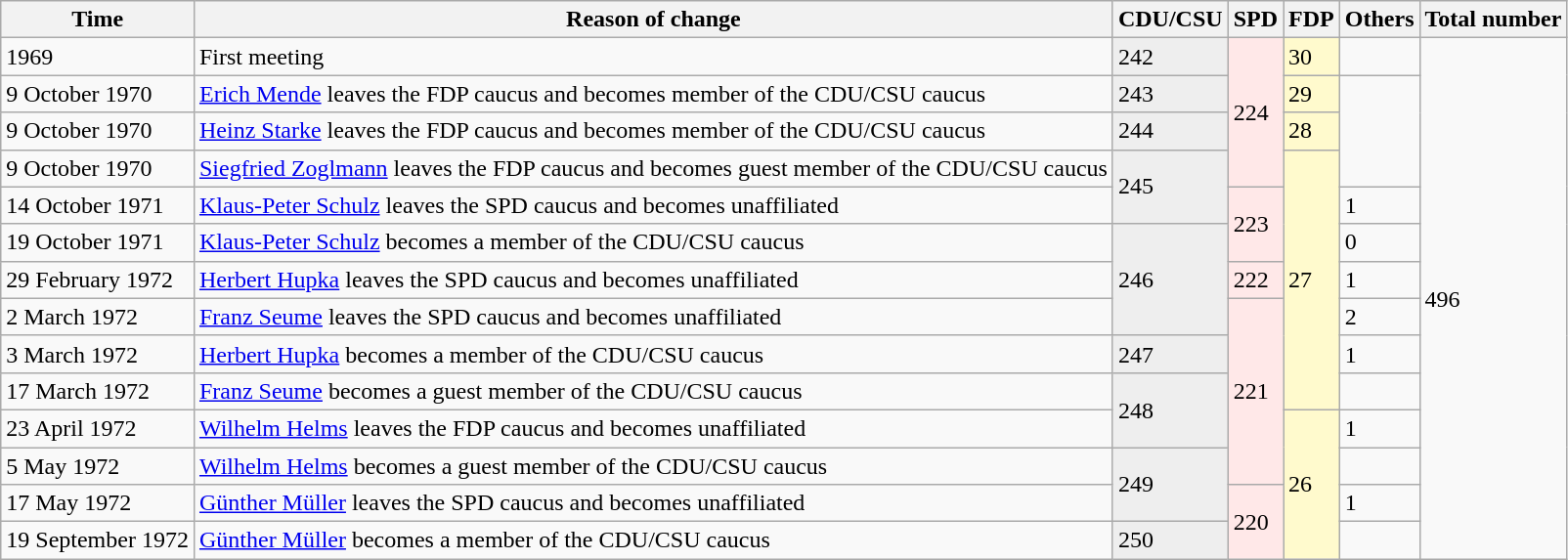<table class="wikitable">
<tr>
<th>Time</th>
<th>Reason of change</th>
<th>CDU/CSU</th>
<th>SPD</th>
<th>FDP</th>
<th>Others</th>
<th>Total number</th>
</tr>
<tr>
<td>1969</td>
<td>First meeting</td>
<td rowspan="1" style="background:#EEEEEE;">242</td>
<td rowspan="4" style="background:#FFE8E8;">224</td>
<td rowspan="1" style="background:#FFFACD;">30</td>
<td rowspan="1"></td>
<td rowspan="14">496</td>
</tr>
<tr>
<td>9 October 1970</td>
<td><a href='#'>Erich Mende</a> leaves the FDP caucus and becomes member of the CDU/CSU caucus</td>
<td rowspan="1" style="background:#EEEEEE;">243</td>
<td rowspan="1" style="background:#FFFACD;">29</td>
</tr>
<tr>
<td>9 October 1970</td>
<td><a href='#'>Heinz Starke</a> leaves the FDP caucus and becomes member of the CDU/CSU caucus</td>
<td rowspan="1" style="background:#EEEEEE;">244</td>
<td rowspan="1" style="background:#FFFACD;">28</td>
</tr>
<tr>
<td>9 October 1970</td>
<td><a href='#'>Siegfried Zoglmann</a> leaves the FDP caucus and becomes guest member of the CDU/CSU caucus</td>
<td rowspan="2" style="background:#EEEEEE;">245</td>
<td rowspan="7" style="background:#FFFACD;">27</td>
</tr>
<tr>
<td>14 October 1971</td>
<td><a href='#'>Klaus-Peter Schulz</a> leaves the SPD caucus and becomes unaffiliated</td>
<td rowspan="2" style="background:#FFE8E8;">223</td>
<td rowspan="1">1</td>
</tr>
<tr>
<td>19 October 1971</td>
<td><a href='#'>Klaus-Peter Schulz</a> becomes a member of the CDU/CSU caucus</td>
<td rowspan="3" style="background:#EEEEEE;">246</td>
<td rowspan="1">0</td>
</tr>
<tr>
<td>29 February 1972</td>
<td><a href='#'>Herbert Hupka</a> leaves the SPD caucus and becomes unaffiliated</td>
<td rowspan="1" style="background:#FFE8E8;">222</td>
<td rowspan="1">1</td>
</tr>
<tr>
<td>2 March 1972</td>
<td><a href='#'>Franz Seume</a> leaves the SPD caucus and becomes unaffiliated</td>
<td rowspan="5" style="background:#FFE8E8;">221</td>
<td rowspan="1">2</td>
</tr>
<tr>
<td>3 March 1972</td>
<td><a href='#'>Herbert Hupka</a> becomes a member of the CDU/CSU caucus</td>
<td rowspan="1" style="background:#EEEEEE;">247</td>
<td rowspan="1">1</td>
</tr>
<tr>
<td>17 March 1972</td>
<td><a href='#'>Franz Seume</a> becomes a guest member of the CDU/CSU caucus</td>
<td rowspan="2" style="background:#EEEEEE;">248</td>
<td rowspan="1"></td>
</tr>
<tr>
<td>23 April 1972</td>
<td><a href='#'>Wilhelm Helms</a> leaves the FDP caucus and becomes unaffiliated</td>
<td rowspan="4" style="background:#FFFACD;">26</td>
<td rowspan="1">1</td>
</tr>
<tr>
<td>5 May 1972</td>
<td><a href='#'>Wilhelm Helms</a> becomes a guest member of the CDU/CSU caucus</td>
<td rowspan="2" style="background:#EEEEEE;">249</td>
<td rowspan="1"></td>
</tr>
<tr>
<td>17 May 1972</td>
<td><a href='#'>Günther Müller</a> leaves the SPD caucus and becomes unaffiliated</td>
<td rowspan="2" style="background:#FFE8E8;">220</td>
<td rowspan="1">1</td>
</tr>
<tr>
<td>19 September 1972</td>
<td><a href='#'>Günther Müller</a> becomes a member of the CDU/CSU caucus</td>
<td rowspan="1" style="background:#EEEEEE;">250</td>
<td rowspan="1"></td>
</tr>
</table>
